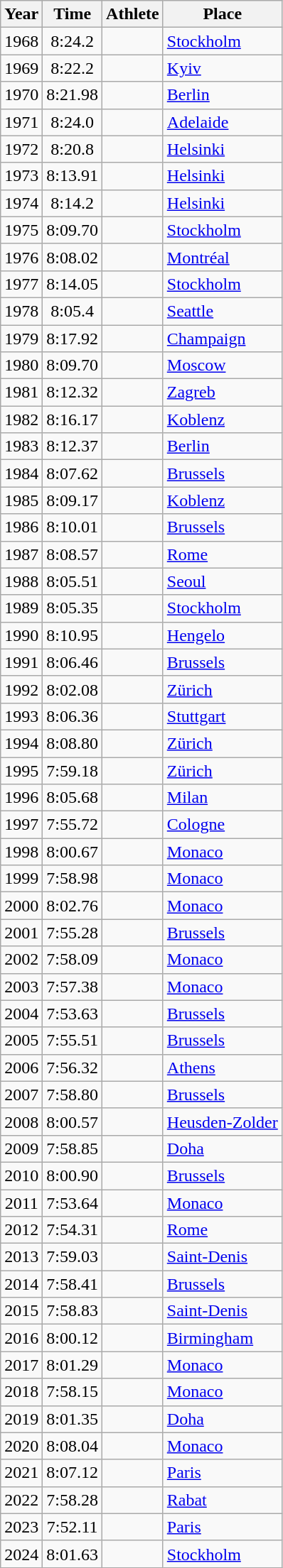<table class="wikitable sortable" style="text-align:center">
<tr>
<th>Year</th>
<th>Time</th>
<th>Athlete</th>
<th>Place</th>
</tr>
<tr>
<td>1968</td>
<td>8:24.2</td>
<td align=left></td>
<td align=left><a href='#'>Stockholm</a></td>
</tr>
<tr>
<td>1969</td>
<td>8:22.2</td>
<td align=left></td>
<td align=left><a href='#'>Kyiv</a></td>
</tr>
<tr>
<td>1970</td>
<td>8:21.98</td>
<td align=left></td>
<td align=left><a href='#'>Berlin</a></td>
</tr>
<tr>
<td>1971</td>
<td>8:24.0</td>
<td align=left></td>
<td align=left><a href='#'>Adelaide</a></td>
</tr>
<tr>
<td>1972</td>
<td>8:20.8</td>
<td align=left></td>
<td align=left><a href='#'>Helsinki</a></td>
</tr>
<tr>
<td>1973</td>
<td>8:13.91</td>
<td align=left></td>
<td align=left><a href='#'>Helsinki</a></td>
</tr>
<tr>
<td>1974</td>
<td>8:14.2</td>
<td align=left></td>
<td align=left><a href='#'>Helsinki</a></td>
</tr>
<tr>
<td>1975</td>
<td>8:09.70</td>
<td align=left></td>
<td align=left><a href='#'>Stockholm</a></td>
</tr>
<tr>
<td>1976</td>
<td>8:08.02</td>
<td align=left></td>
<td align=left><a href='#'>Montréal</a></td>
</tr>
<tr>
<td>1977</td>
<td>8:14.05</td>
<td align=left></td>
<td align=left><a href='#'>Stockholm</a></td>
</tr>
<tr>
<td>1978</td>
<td>8:05.4</td>
<td align=left></td>
<td align=left><a href='#'>Seattle</a></td>
</tr>
<tr>
<td>1979</td>
<td>8:17.92</td>
<td align=left></td>
<td align=left><a href='#'>Champaign</a></td>
</tr>
<tr>
<td>1980</td>
<td>8:09.70</td>
<td align=left></td>
<td align=left><a href='#'>Moscow</a></td>
</tr>
<tr>
<td>1981</td>
<td>8:12.32</td>
<td align=left></td>
<td align=left><a href='#'>Zagreb</a></td>
</tr>
<tr>
<td>1982</td>
<td>8:16.17</td>
<td align=left></td>
<td align=left><a href='#'>Koblenz</a></td>
</tr>
<tr>
<td>1983</td>
<td>8:12.37</td>
<td align=left></td>
<td align=left><a href='#'>Berlin</a></td>
</tr>
<tr>
<td>1984</td>
<td>8:07.62</td>
<td align=left></td>
<td align=left><a href='#'>Brussels</a></td>
</tr>
<tr>
<td>1985</td>
<td>8:09.17</td>
<td align=left></td>
<td align=left><a href='#'>Koblenz</a></td>
</tr>
<tr>
<td>1986</td>
<td>8:10.01</td>
<td align=left></td>
<td align=left><a href='#'>Brussels</a></td>
</tr>
<tr>
<td>1987</td>
<td>8:08.57</td>
<td align=left></td>
<td align=left><a href='#'>Rome</a></td>
</tr>
<tr>
<td>1988</td>
<td>8:05.51</td>
<td align=left></td>
<td align=left><a href='#'>Seoul</a></td>
</tr>
<tr>
<td>1989</td>
<td>8:05.35</td>
<td align=left></td>
<td align=left><a href='#'>Stockholm</a></td>
</tr>
<tr>
<td>1990</td>
<td>8:10.95</td>
<td align=left></td>
<td align=left><a href='#'>Hengelo</a></td>
</tr>
<tr>
<td>1991</td>
<td>8:06.46</td>
<td align=left></td>
<td align=left><a href='#'>Brussels</a></td>
</tr>
<tr>
<td>1992</td>
<td>8:02.08</td>
<td align=left></td>
<td align=left><a href='#'>Zürich</a></td>
</tr>
<tr>
<td>1993</td>
<td>8:06.36</td>
<td align=left></td>
<td align=left><a href='#'>Stuttgart</a></td>
</tr>
<tr>
<td>1994</td>
<td>8:08.80</td>
<td align=left></td>
<td align=left><a href='#'>Zürich</a></td>
</tr>
<tr>
<td>1995</td>
<td>7:59.18</td>
<td align=left></td>
<td align=left><a href='#'>Zürich</a></td>
</tr>
<tr>
<td>1996</td>
<td>8:05.68</td>
<td align=left></td>
<td align=left><a href='#'>Milan</a></td>
</tr>
<tr>
<td>1997</td>
<td>7:55.72</td>
<td align=left></td>
<td align=left><a href='#'>Cologne</a></td>
</tr>
<tr>
<td>1998</td>
<td>8:00.67</td>
<td align=left></td>
<td align=left><a href='#'>Monaco</a></td>
</tr>
<tr>
<td>1999</td>
<td>7:58.98</td>
<td align=left></td>
<td align=left><a href='#'>Monaco</a></td>
</tr>
<tr>
<td>2000</td>
<td>8:02.76</td>
<td align=left></td>
<td align=left><a href='#'>Monaco</a></td>
</tr>
<tr>
<td>2001</td>
<td>7:55.28</td>
<td align=left></td>
<td align=left><a href='#'>Brussels</a></td>
</tr>
<tr>
<td>2002</td>
<td>7:58.09</td>
<td align=left></td>
<td align=left><a href='#'>Monaco</a></td>
</tr>
<tr>
<td>2003</td>
<td>7:57.38</td>
<td align=left></td>
<td align=left><a href='#'>Monaco</a></td>
</tr>
<tr>
<td>2004</td>
<td>7:53.63</td>
<td align=left></td>
<td align=left><a href='#'>Brussels</a></td>
</tr>
<tr>
<td>2005</td>
<td>7:55.51</td>
<td align=left></td>
<td align=left><a href='#'>Brussels</a></td>
</tr>
<tr>
<td>2006</td>
<td>7:56.32</td>
<td align=left></td>
<td align=left><a href='#'>Athens</a></td>
</tr>
<tr>
<td>2007</td>
<td>7:58.80</td>
<td align=left></td>
<td align=left><a href='#'>Brussels</a></td>
</tr>
<tr>
<td>2008</td>
<td>8:00.57</td>
<td align=left></td>
<td align=left><a href='#'>Heusden-Zolder</a></td>
</tr>
<tr>
<td>2009</td>
<td>7:58.85</td>
<td align=left></td>
<td align=left><a href='#'>Doha</a></td>
</tr>
<tr>
<td>2010</td>
<td>8:00.90</td>
<td align=left></td>
<td align=left><a href='#'>Brussels</a></td>
</tr>
<tr>
<td>2011</td>
<td>7:53.64</td>
<td align=left></td>
<td align=left><a href='#'>Monaco</a></td>
</tr>
<tr>
<td>2012</td>
<td>7:54.31</td>
<td align=left></td>
<td align=left><a href='#'>Rome</a></td>
</tr>
<tr>
<td>2013</td>
<td>7:59.03</td>
<td align=left></td>
<td align=left><a href='#'>Saint-Denis</a></td>
</tr>
<tr>
<td>2014</td>
<td>7:58.41</td>
<td align=left></td>
<td align=left><a href='#'>Brussels</a></td>
</tr>
<tr>
<td>2015</td>
<td>7:58.83</td>
<td align=left></td>
<td align=left><a href='#'>Saint-Denis</a></td>
</tr>
<tr>
<td>2016</td>
<td>8:00.12</td>
<td align=left></td>
<td align=left><a href='#'>Birmingham</a></td>
</tr>
<tr>
<td>2017</td>
<td>8:01.29</td>
<td align=left></td>
<td align=left><a href='#'>Monaco</a></td>
</tr>
<tr>
<td>2018</td>
<td>7:58.15</td>
<td align=left></td>
<td align=left><a href='#'>Monaco</a></td>
</tr>
<tr>
<td>2019</td>
<td>8:01.35</td>
<td align=left></td>
<td align=left><a href='#'>Doha</a></td>
</tr>
<tr>
<td>2020</td>
<td>8:08.04</td>
<td align=left></td>
<td align=left><a href='#'>Monaco</a></td>
</tr>
<tr>
<td>2021</td>
<td>8:07.12</td>
<td align=left></td>
<td align=left><a href='#'>Paris</a></td>
</tr>
<tr>
<td>2022</td>
<td>7:58.28</td>
<td align=left></td>
<td align=left><a href='#'>Rabat</a></td>
</tr>
<tr>
<td>2023</td>
<td>7:52.11</td>
<td align=left></td>
<td align=left><a href='#'>Paris</a></td>
</tr>
<tr>
<td>2024</td>
<td>8:01.63</td>
<td align=left></td>
<td align=left><a href='#'>Stockholm</a></td>
</tr>
</table>
